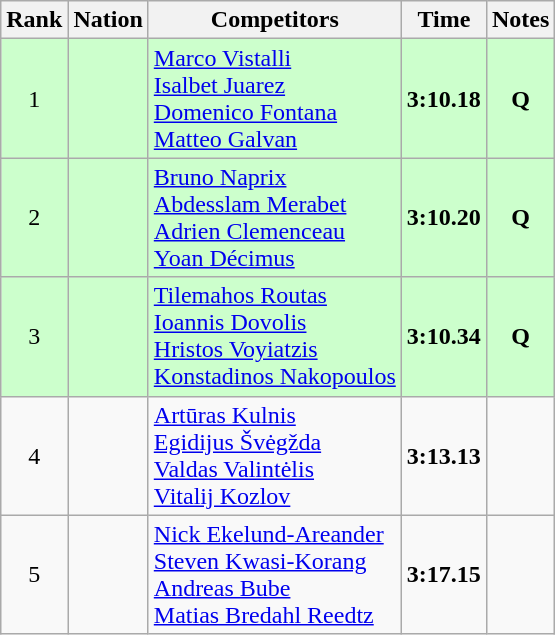<table class="wikitable sortable" style="text-align:center">
<tr>
<th>Rank</th>
<th>Nation</th>
<th>Competitors</th>
<th>Time</th>
<th>Notes</th>
</tr>
<tr bgcolor=ccffcc>
<td>1</td>
<td align=left></td>
<td align=left><a href='#'>Marco Vistalli</a><br><a href='#'>Isalbet Juarez</a><br><a href='#'>Domenico Fontana</a><br><a href='#'>Matteo Galvan</a></td>
<td><strong>3:10.18</strong></td>
<td><strong>Q</strong></td>
</tr>
<tr bgcolor=ccffcc>
<td>2</td>
<td align=left></td>
<td align=left><a href='#'>Bruno Naprix</a><br><a href='#'>Abdesslam Merabet</a><br><a href='#'>Adrien Clemenceau</a><br><a href='#'>Yoan Décimus</a></td>
<td><strong>3:10.20</strong></td>
<td><strong>Q</strong></td>
</tr>
<tr bgcolor=ccffcc>
<td>3</td>
<td align=left></td>
<td align=left><a href='#'>Tilemahos Routas</a><br><a href='#'>Ioannis Dovolis</a><br><a href='#'>Hristos Voyiatzis</a><br><a href='#'>Konstadinos Nakopoulos</a></td>
<td><strong>3:10.34</strong></td>
<td><strong>Q</strong></td>
</tr>
<tr>
<td>4</td>
<td align=left></td>
<td align=left><a href='#'>Artūras Kulnis</a><br><a href='#'>Egidijus Švėgžda</a><br><a href='#'>Valdas Valintėlis</a><br><a href='#'>Vitalij Kozlov</a></td>
<td><strong>3:13.13</strong></td>
<td></td>
</tr>
<tr>
<td>5</td>
<td align=left></td>
<td align=left><a href='#'>Nick Ekelund-Areander</a><br><a href='#'>Steven Kwasi-Korang</a><br><a href='#'>Andreas Bube</a><br><a href='#'>Matias Bredahl Reedtz</a></td>
<td><strong>3:17.15</strong></td>
<td></td>
</tr>
</table>
